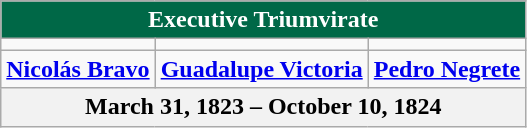<table class="wikitable floatright" style="text-align: center;border: none;">
<tr>
<th style="background:#006847; color:white;" colspan="3">Executive Triumvirate</th>
</tr>
<tr>
<td></td>
<td></td>
<td></td>
</tr>
<tr>
<td><strong><a href='#'>Nicolás Bravo</a></strong></td>
<td><strong><a href='#'>Guadalupe Victoria</a></strong></td>
<td><strong><a href='#'>Pedro Negrete</a></strong></td>
</tr>
<tr>
<th colspan="3">March 31, 1823 – October 10, 1824</th>
</tr>
<tr>
</tr>
</table>
